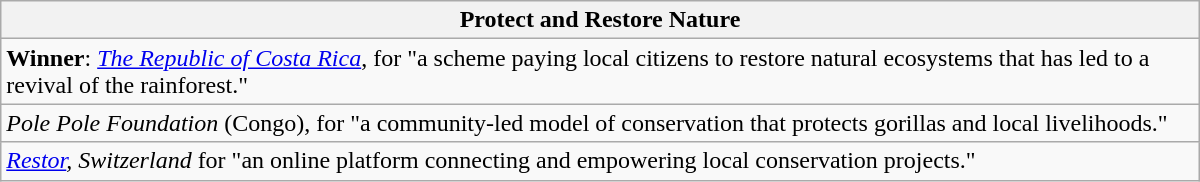<table class="wikitable" style="float:left; float:none;" width="800px">
<tr>
<th>Protect and Restore Nature</th>
</tr>
<tr>
<td><strong>Winner</strong>: <em><a href='#'>The Republic of Costa Rica</a></em>, for "a scheme paying local citizens to restore natural ecosystems that has led to a revival of the rainforest."</td>
</tr>
<tr>
<td><em>Pole Pole Foundation</em> (Congo), for "a community-led model of conservation that protects gorillas and local livelihoods."</td>
</tr>
<tr>
<td><em><a href='#'>Restor</a>, Switzerland</em> for "an online platform connecting and empowering local conservation projects."</td>
</tr>
</table>
